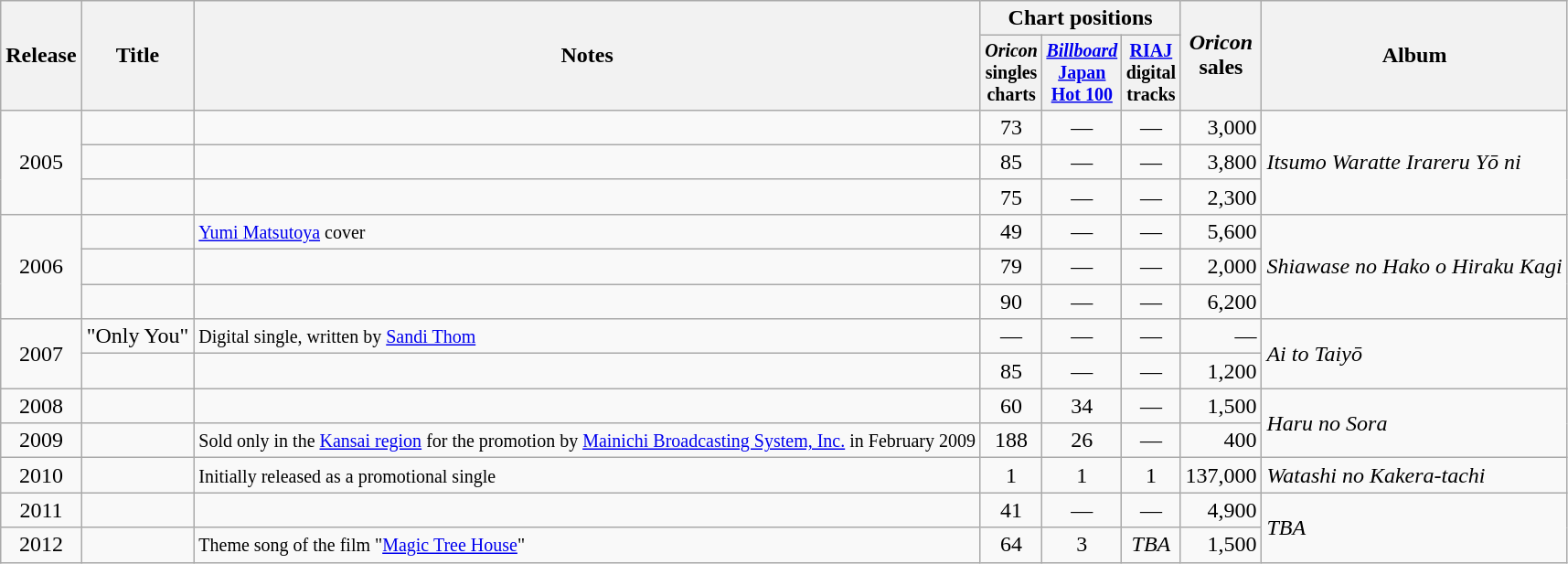<table class="wikitable" style="text-align:center">
<tr>
<th rowspan="2">Release</th>
<th rowspan="2">Title</th>
<th rowspan="2">Notes</th>
<th colspan="3">Chart positions</th>
<th rowspan="2"><em>Oricon</em><br>sales<br></th>
<th rowspan="2">Album</th>
</tr>
<tr style="font-size:smaller;">
<th width="35"><em>Oricon</em> singles charts<br></th>
<th width="35"><em><a href='#'>Billboard</a></em> <a href='#'>Japan Hot 100</a><br></th>
<th width="35"><a href='#'>RIAJ</a> digital tracks<br></th>
</tr>
<tr>
<td rowspan="3">2005</td>
<td align="left"></td>
<td align="left" rowspan="1"></td>
<td>73</td>
<td>—</td>
<td>—</td>
<td align="right">3,000</td>
<td align="left" rowspan="3"><em>Itsumo Waratte Irareru Yō ni</em></td>
</tr>
<tr>
<td align="left"></td>
<td align="left" rowspan="1"></td>
<td>85</td>
<td>—</td>
<td>—</td>
<td align="right">3,800</td>
</tr>
<tr>
<td align="left"></td>
<td align="left" rowspan="1"></td>
<td>75</td>
<td>—</td>
<td>—</td>
<td align="right">2,300</td>
</tr>
<tr>
<td rowspan="3">2006</td>
<td align="left"></td>
<td align="left" rowspan="1"><small><a href='#'>Yumi Matsutoya</a> cover</small></td>
<td>49</td>
<td>—</td>
<td>—</td>
<td align="right">5,600</td>
<td align="left" rowspan="3"><em>Shiawase no Hako o Hiraku Kagi</em></td>
</tr>
<tr>
<td align="left"></td>
<td align="left" rowspan="1"></td>
<td>79</td>
<td>—</td>
<td>—</td>
<td align="right">2,000</td>
</tr>
<tr>
<td align="left"></td>
<td align="left" rowspan="1"></td>
<td>90</td>
<td>—</td>
<td>—</td>
<td align="right">6,200</td>
</tr>
<tr>
<td rowspan="2">2007</td>
<td align="left">"Only You"</td>
<td align="left" rowspan="1"><small>Digital single, written by <a href='#'>Sandi Thom</a></small></td>
<td>—</td>
<td>—</td>
<td>—</td>
<td align="right">—</td>
<td align="left" rowspan="2"><em>Ai to Taiyō</em></td>
</tr>
<tr>
<td align="left"></td>
<td align="left" rowspan="1"></td>
<td>85</td>
<td>—</td>
<td>—</td>
<td align="right">1,200</td>
</tr>
<tr>
<td rowspan="1">2008</td>
<td align="left"></td>
<td align="left" rowspan="1"></td>
<td>60</td>
<td>34</td>
<td>—</td>
<td align="right">1,500</td>
<td align="left" rowspan="2"><em>Haru no Sora</em></td>
</tr>
<tr>
<td rowspan="1">2009</td>
<td align="left"></td>
<td align="left" rowspan="1"><small>Sold only in the <a href='#'>Kansai region</a> for the promotion by <a href='#'>Mainichi Broadcasting System, Inc.</a> in February 2009</small></td>
<td>188</td>
<td>26</td>
<td>—</td>
<td align="right">400</td>
</tr>
<tr>
<td rowspan="1">2010</td>
<td align="left"></td>
<td align="left" rowspan="1"><small>Initially released as a promotional single</small></td>
<td>1</td>
<td>1</td>
<td>1</td>
<td align="right">137,000</td>
<td align="left" rowspan="1"><em>Watashi no Kakera-tachi</em></td>
</tr>
<tr>
<td rowspan="1">2011</td>
<td align="left"></td>
<td align="left" rowspan="1"></td>
<td>41</td>
<td>―</td>
<td>—</td>
<td align="right">4,900</td>
<td align="left" rowspan="2"><em>TBA</em></td>
</tr>
<tr>
<td rowspan="1">2012</td>
<td align="left"></td>
<td align="left" rowspan="1"><small>Theme song of the film "<a href='#'>Magic Tree House</a>"</small></td>
<td>64</td>
<td>3</td>
<td><em>TBA</em></td>
<td align="right">1,500</td>
</tr>
</table>
